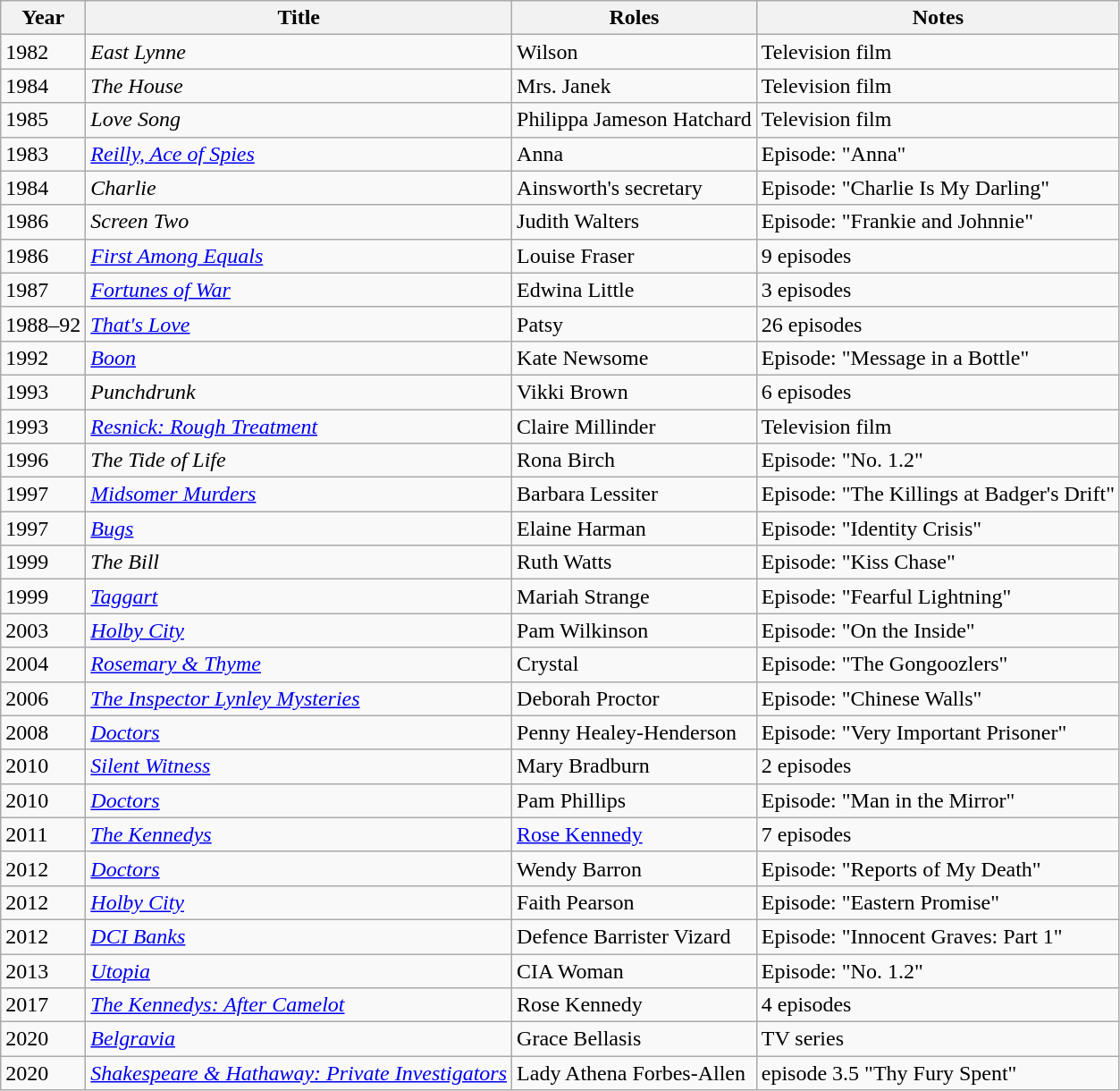<table class="wikitable sortable">
<tr>
<th>Year</th>
<th>Title</th>
<th>Roles</th>
<th>Notes</th>
</tr>
<tr>
<td>1982</td>
<td><em>East Lynne</em></td>
<td>Wilson</td>
<td>Television film</td>
</tr>
<tr>
<td>1984</td>
<td><em>The House</em></td>
<td>Mrs. Janek</td>
<td>Television film</td>
</tr>
<tr>
<td>1985</td>
<td><em>Love Song</em></td>
<td>Philippa Jameson Hatchard</td>
<td>Television film</td>
</tr>
<tr>
<td>1983</td>
<td><em><a href='#'>Reilly, Ace of Spies</a></em></td>
<td>Anna</td>
<td>Episode: "Anna"</td>
</tr>
<tr>
<td>1984</td>
<td><em>Charlie</em></td>
<td>Ainsworth's secretary</td>
<td>Episode: "Charlie Is My Darling"</td>
</tr>
<tr>
<td>1986</td>
<td><em>Screen Two</em></td>
<td>Judith Walters</td>
<td>Episode: "Frankie and Johnnie"</td>
</tr>
<tr>
<td>1986</td>
<td><em><a href='#'>First Among Equals</a></em></td>
<td>Louise Fraser</td>
<td>9 episodes</td>
</tr>
<tr>
<td>1987</td>
<td><em><a href='#'>Fortunes of War</a></em></td>
<td>Edwina Little</td>
<td>3 episodes</td>
</tr>
<tr>
<td>1988–92</td>
<td><em><a href='#'>That's Love</a></em></td>
<td>Patsy</td>
<td>26 episodes</td>
</tr>
<tr>
<td>1992</td>
<td><em><a href='#'>Boon</a></em></td>
<td>Kate Newsome</td>
<td>Episode: "Message in a Bottle"</td>
</tr>
<tr>
<td>1993</td>
<td><em>Punchdrunk</em></td>
<td>Vikki Brown</td>
<td>6 episodes</td>
</tr>
<tr>
<td>1993</td>
<td><em><a href='#'>Resnick: Rough Treatment</a></em></td>
<td>Claire Millinder</td>
<td>Television film</td>
</tr>
<tr>
<td>1996</td>
<td><em>The Tide of Life</em></td>
<td>Rona Birch</td>
<td>Episode: "No. 1.2"</td>
</tr>
<tr>
<td>1997</td>
<td><em><a href='#'>Midsomer Murders</a></em></td>
<td>Barbara Lessiter</td>
<td>Episode: "The Killings at Badger's Drift"</td>
</tr>
<tr>
<td>1997</td>
<td><em><a href='#'>Bugs</a></em></td>
<td>Elaine Harman</td>
<td>Episode: "Identity Crisis"</td>
</tr>
<tr>
<td>1999</td>
<td><em>The Bill</em></td>
<td>Ruth Watts</td>
<td>Episode: "Kiss Chase"</td>
</tr>
<tr>
<td>1999</td>
<td><em><a href='#'>Taggart</a></em></td>
<td>Mariah Strange</td>
<td>Episode: "Fearful Lightning"</td>
</tr>
<tr>
<td>2003</td>
<td><em><a href='#'>Holby City</a></em></td>
<td>Pam Wilkinson</td>
<td>Episode: "On the Inside"</td>
</tr>
<tr>
<td>2004</td>
<td><em><a href='#'>Rosemary & Thyme</a></em></td>
<td>Crystal</td>
<td>Episode: "The Gongoozlers"</td>
</tr>
<tr>
<td>2006</td>
<td><em><a href='#'>The Inspector Lynley Mysteries</a></em></td>
<td>Deborah Proctor</td>
<td>Episode: "Chinese Walls"</td>
</tr>
<tr>
<td>2008</td>
<td><em><a href='#'>Doctors</a></em></td>
<td>Penny Healey-Henderson</td>
<td>Episode: "Very Important Prisoner"</td>
</tr>
<tr>
<td>2010</td>
<td><em><a href='#'>Silent Witness</a></em></td>
<td>Mary Bradburn</td>
<td>2 episodes</td>
</tr>
<tr>
<td>2010</td>
<td><em><a href='#'>Doctors</a></em></td>
<td>Pam Phillips</td>
<td>Episode: "Man in the Mirror"</td>
</tr>
<tr>
<td>2011</td>
<td><em><a href='#'>The Kennedys</a></em></td>
<td><a href='#'>Rose Kennedy</a></td>
<td>7 episodes</td>
</tr>
<tr>
<td>2012</td>
<td><em><a href='#'>Doctors</a></em></td>
<td>Wendy Barron</td>
<td>Episode: "Reports of My Death"</td>
</tr>
<tr>
<td>2012</td>
<td><em><a href='#'>Holby City</a></em></td>
<td>Faith Pearson</td>
<td>Episode: "Eastern Promise"</td>
</tr>
<tr>
<td>2012</td>
<td><em><a href='#'>DCI Banks</a></em></td>
<td>Defence Barrister Vizard</td>
<td>Episode: "Innocent Graves: Part 1"</td>
</tr>
<tr>
<td>2013</td>
<td><em><a href='#'>Utopia</a></em></td>
<td>CIA Woman</td>
<td>Episode: "No. 1.2"</td>
</tr>
<tr>
<td>2017</td>
<td><em><a href='#'>The Kennedys: After Camelot</a></em></td>
<td>Rose Kennedy</td>
<td>4 episodes</td>
</tr>
<tr>
<td>2020</td>
<td><em><a href='#'>Belgravia</a></em></td>
<td>Grace Bellasis</td>
<td>TV series</td>
</tr>
<tr>
<td>2020</td>
<td><em><a href='#'>Shakespeare & Hathaway: Private Investigators</a></em></td>
<td>Lady Athena Forbes-Allen</td>
<td>episode 3.5 "Thy Fury Spent"</td>
</tr>
</table>
